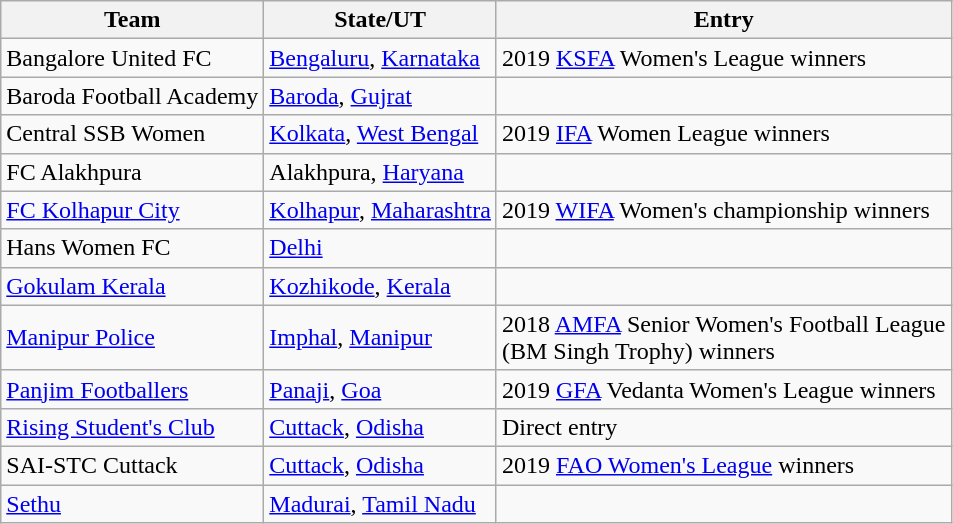<table class="wikitable">
<tr>
<th>Team</th>
<th>State/UT</th>
<th>Entry</th>
</tr>
<tr>
<td>Bangalore United FC</td>
<td><a href='#'>Bengaluru</a>, <a href='#'>Karnataka</a></td>
<td>2019 <a href='#'>KSFA</a> Women's League winners</td>
</tr>
<tr>
<td>Baroda Football Academy</td>
<td><a href='#'>Baroda</a>, <a href='#'>Gujrat</a></td>
<td></td>
</tr>
<tr>
<td>Central SSB Women</td>
<td><a href='#'>Kolkata</a>, <a href='#'>West Bengal</a></td>
<td>2019 <a href='#'>IFA</a> Women League winners</td>
</tr>
<tr>
<td>FC Alakhpura</td>
<td>Alakhpura, <a href='#'>Haryana</a></td>
<td></td>
</tr>
<tr>
<td><a href='#'>FC Kolhapur City</a></td>
<td><a href='#'>Kolhapur</a>, <a href='#'>Maharashtra</a></td>
<td>2019 <a href='#'>WIFA</a> Women's championship winners</td>
</tr>
<tr>
<td>Hans Women FC</td>
<td><a href='#'>Delhi</a></td>
<td></td>
</tr>
<tr>
<td><a href='#'>Gokulam Kerala</a></td>
<td><a href='#'>Kozhikode</a>, <a href='#'>Kerala</a></td>
<td></td>
</tr>
<tr>
<td><a href='#'>Manipur Police</a></td>
<td><a href='#'>Imphal</a>, <a href='#'>Manipur</a></td>
<td>2018 <a href='#'>AMFA</a> Senior Women's Football League<br> (BM Singh Trophy) winners</td>
</tr>
<tr>
<td><a href='#'>Panjim Footballers</a></td>
<td><a href='#'>Panaji</a>, <a href='#'>Goa</a></td>
<td>2019 <a href='#'>GFA</a> Vedanta Women's League winners</td>
</tr>
<tr>
<td><a href='#'>Rising Student's Club</a></td>
<td><a href='#'>Cuttack</a>, <a href='#'>Odisha</a></td>
<td>Direct entry</td>
</tr>
<tr>
<td>SAI-STC Cuttack</td>
<td><a href='#'>Cuttack</a>, <a href='#'>Odisha</a></td>
<td>2019 <a href='#'>FAO Women's League</a> winners</td>
</tr>
<tr>
<td><a href='#'>Sethu</a></td>
<td><a href='#'>Madurai</a>, <a href='#'>Tamil Nadu</a></td>
<td></td>
</tr>
</table>
